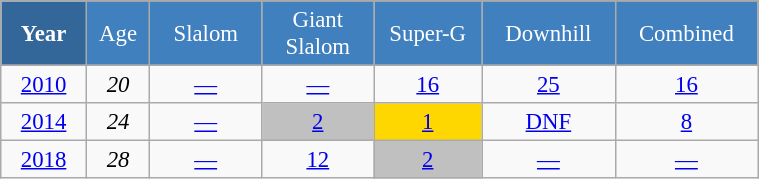<table class="wikitable" style="font-size:95%; text-align:center; border:grey solid 1px; border-collapse:collapse;" width="40%">
<tr style="background-color:#369; color:white;">
<td rowspan="2" colspan="1" width="4%"><strong>Year</strong></td>
</tr>
<tr style="background-color:#4180be; color:white;">
<td width="2%">Age</td>
<td width="5%">Slalom</td>
<td width="5%">Giant<br>Slalom</td>
<td width="5%">Super-G</td>
<td width="5%">Downhill</td>
<td width="5%">Combined</td>
</tr>
<tr style="background-color:#8CB2D8; color:white;">
</tr>
<tr>
<td><a href='#'>2010</a></td>
<td><em>20</em></td>
<td><a href='#'>—</a></td>
<td><a href='#'>—</a></td>
<td><a href='#'>16</a></td>
<td><a href='#'>25</a></td>
<td><a href='#'>16</a></td>
</tr>
<tr>
<td><a href='#'>2014</a></td>
<td><em>24</em></td>
<td><a href='#'>—</a></td>
<td style="background:silver;"><a href='#'>2</a></td>
<td style="background:gold;"><a href='#'>1</a></td>
<td><a href='#'>DNF</a></td>
<td><a href='#'>8</a></td>
</tr>
<tr>
<td><a href='#'>2018</a></td>
<td><em>28</em></td>
<td><a href='#'>—</a></td>
<td><a href='#'>12</a></td>
<td style="background:silver;"><a href='#'>2</a></td>
<td><a href='#'>—</a></td>
<td><a href='#'>—</a></td>
</tr>
</table>
